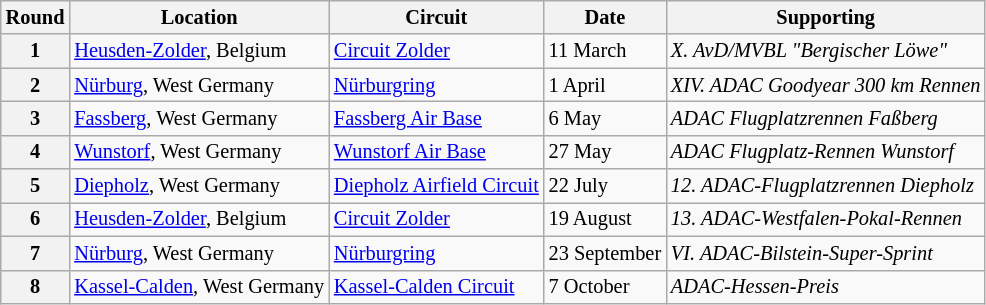<table class="wikitable" style="font-size: 85%;">
<tr>
<th>Round</th>
<th>Location</th>
<th>Circuit</th>
<th>Date</th>
<th>Supporting</th>
</tr>
<tr>
<th>1</th>
<td><a href='#'>Heusden-Zolder</a>, Belgium</td>
<td><a href='#'>Circuit Zolder</a></td>
<td>11 March</td>
<td><em>X. AvD/MVBL "Bergischer Löwe"</em></td>
</tr>
<tr>
<th>2</th>
<td><a href='#'>Nürburg</a>, West Germany</td>
<td><a href='#'>Nürburgring</a></td>
<td>1 April</td>
<td><em>XIV. ADAC Goodyear 300 km Rennen</em></td>
</tr>
<tr>
<th>3</th>
<td><a href='#'>Fassberg</a>, West Germany</td>
<td><a href='#'>Fassberg Air Base</a></td>
<td>6 May</td>
<td><em>ADAC Flugplatzrennen Faßberg</em></td>
</tr>
<tr>
<th>4</th>
<td><a href='#'>Wunstorf</a>, West Germany</td>
<td><a href='#'>Wunstorf Air Base</a></td>
<td>27 May</td>
<td><em>ADAC Flugplatz-Rennen Wunstorf</em></td>
</tr>
<tr>
<th>5</th>
<td><a href='#'>Diepholz</a>, West Germany</td>
<td><a href='#'>Diepholz Airfield Circuit</a></td>
<td>22 July</td>
<td><em>12. ADAC-Flugplatzrennen Diepholz</em></td>
</tr>
<tr>
<th>6</th>
<td><a href='#'>Heusden-Zolder</a>, Belgium</td>
<td><a href='#'>Circuit Zolder</a></td>
<td>19 August</td>
<td><em>13. ADAC-Westfalen-Pokal-Rennen</em></td>
</tr>
<tr>
<th>7</th>
<td><a href='#'>Nürburg</a>, West Germany</td>
<td><a href='#'>Nürburgring</a></td>
<td>23 September</td>
<td><em>VI. ADAC-Bilstein-Super-Sprint</em></td>
</tr>
<tr>
<th>8</th>
<td><a href='#'>Kassel-Calden</a>, West Germany</td>
<td><a href='#'>Kassel-Calden Circuit</a></td>
<td>7 October</td>
<td><em>ADAC-Hessen-Preis</em></td>
</tr>
</table>
